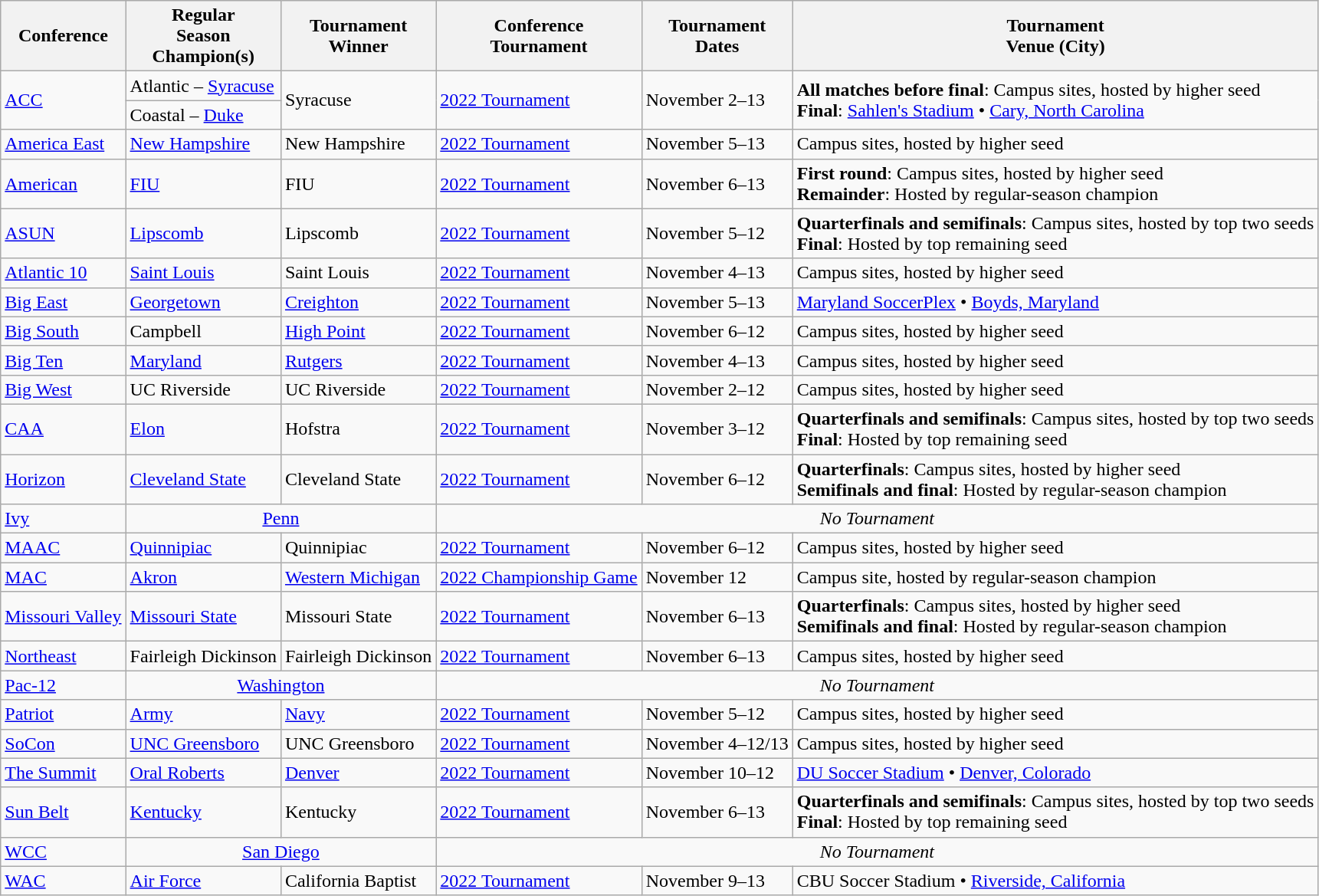<table class="wikitable">
<tr>
<th>Conference</th>
<th>Regular <br> Season <br> Champion(s)</th>
<th>Tournament <br> Winner</th>
<th>Conference <br> Tournament</th>
<th>Tournament<br>Dates</th>
<th>Tournament <br> Venue (City)</th>
</tr>
<tr>
<td rowspan=2><a href='#'>ACC</a></td>
<td>Atlantic –  <a href='#'>Syracuse</a></td>
<td rowspan=2>Syracuse</td>
<td rowspan=2><a href='#'>2022 Tournament</a></td>
<td rowspan=2>November 2–13</td>
<td rowspan=2><strong>All matches before final</strong>: Campus sites, hosted by higher seed<br><strong>Final</strong>: <a href='#'>Sahlen's Stadium</a> • <a href='#'>Cary, North Carolina</a></td>
</tr>
<tr>
<td>Coastal – <a href='#'>Duke</a></td>
</tr>
<tr>
<td><a href='#'>America East</a></td>
<td><a href='#'>New Hampshire</a></td>
<td>New Hampshire</td>
<td><a href='#'>2022 Tournament</a></td>
<td>November 5–13</td>
<td>Campus sites, hosted by higher seed</td>
</tr>
<tr>
<td><a href='#'>American</a></td>
<td><a href='#'>FIU</a></td>
<td>FIU</td>
<td><a href='#'>2022 Tournament</a></td>
<td>November 6–13</td>
<td><strong>First round</strong>: Campus sites, hosted by higher seed<br><strong>Remainder</strong>: Hosted by regular-season champion</td>
</tr>
<tr>
<td><a href='#'>ASUN</a></td>
<td><a href='#'>Lipscomb</a></td>
<td>Lipscomb</td>
<td><a href='#'>2022 Tournament</a></td>
<td>November 5–12</td>
<td><strong>Quarterfinals and semifinals</strong>: Campus sites, hosted by top two seeds<br><strong>Final</strong>: Hosted by top remaining seed</td>
</tr>
<tr>
<td><a href='#'>Atlantic 10</a></td>
<td><a href='#'>Saint Louis</a></td>
<td>Saint Louis</td>
<td><a href='#'>2022 Tournament</a></td>
<td>November 4–13</td>
<td>Campus sites, hosted by higher seed</td>
</tr>
<tr>
<td><a href='#'>Big East</a></td>
<td><a href='#'>Georgetown</a></td>
<td><a href='#'>Creighton</a></td>
<td><a href='#'>2022 Tournament</a></td>
<td>November 5–13</td>
<td><a href='#'>Maryland SoccerPlex</a> • <a href='#'>Boyds, Maryland</a></td>
</tr>
<tr>
<td><a href='#'>Big South</a></td>
<td>Campbell</td>
<td><a href='#'>High Point</a></td>
<td><a href='#'>2022 Tournament</a></td>
<td>November 6–12</td>
<td>Campus sites, hosted by higher seed</td>
</tr>
<tr>
<td><a href='#'>Big Ten</a></td>
<td><a href='#'>Maryland</a></td>
<td><a href='#'>Rutgers</a></td>
<td><a href='#'>2022 Tournament</a></td>
<td>November 4–13</td>
<td>Campus sites, hosted by higher seed</td>
</tr>
<tr>
<td><a href='#'>Big West</a></td>
<td>UC Riverside</td>
<td>UC Riverside</td>
<td><a href='#'>2022 Tournament</a></td>
<td>November 2–12</td>
<td>Campus sites, hosted by higher seed</td>
</tr>
<tr>
<td><a href='#'>CAA</a></td>
<td><a href='#'>Elon</a></td>
<td>Hofstra</td>
<td><a href='#'>2022 Tournament</a></td>
<td>November 3–12</td>
<td><strong>Quarterfinals and semifinals</strong>: Campus sites, hosted by top two seeds<br><strong>Final</strong>: Hosted by top remaining seed</td>
</tr>
<tr>
<td><a href='#'>Horizon</a></td>
<td><a href='#'>Cleveland State</a></td>
<td>Cleveland State</td>
<td><a href='#'>2022 Tournament</a></td>
<td>November 6–12</td>
<td><strong>Quarterfinals</strong>: Campus sites, hosted by higher seed<br><strong>Semifinals and final</strong>: Hosted by regular-season champion</td>
</tr>
<tr>
<td><a href='#'>Ivy</a></td>
<td colspan=2 align=center><a href='#'>Penn</a></td>
<td colspan=3 align=center><em>No Tournament</em></td>
</tr>
<tr>
<td><a href='#'>MAAC</a></td>
<td><a href='#'>Quinnipiac</a></td>
<td>Quinnipiac</td>
<td><a href='#'>2022 Tournament</a></td>
<td>November 6–12</td>
<td>Campus sites, hosted by higher seed</td>
</tr>
<tr>
<td><a href='#'>MAC</a></td>
<td><a href='#'>Akron</a></td>
<td><a href='#'>Western Michigan</a></td>
<td><a href='#'>2022 Championship Game</a></td>
<td>November 12</td>
<td>Campus site, hosted by regular-season champion</td>
</tr>
<tr>
<td><a href='#'>Missouri Valley</a></td>
<td><a href='#'>Missouri State</a></td>
<td>Missouri State</td>
<td><a href='#'>2022 Tournament</a></td>
<td>November 6–13</td>
<td><strong>Quarterfinals</strong>: Campus sites, hosted by higher seed<br><strong>Semifinals and final</strong>: Hosted by regular-season champion</td>
</tr>
<tr>
<td><a href='#'>Northeast</a></td>
<td>Fairleigh Dickinson</td>
<td>Fairleigh Dickinson</td>
<td><a href='#'>2022 Tournament</a></td>
<td>November 6–13</td>
<td>Campus sites, hosted by higher seed</td>
</tr>
<tr>
<td><a href='#'>Pac-12</a></td>
<td colspan=2 align=center><a href='#'>Washington</a></td>
<td colspan=3 align=center><em>No Tournament</em></td>
</tr>
<tr>
<td><a href='#'>Patriot</a></td>
<td><a href='#'>Army</a></td>
<td><a href='#'>Navy</a></td>
<td><a href='#'>2022 Tournament</a></td>
<td>November 5–12</td>
<td>Campus sites, hosted by higher seed</td>
</tr>
<tr>
<td><a href='#'>SoCon</a></td>
<td><a href='#'>UNC Greensboro</a></td>
<td>UNC Greensboro</td>
<td><a href='#'>2022 Tournament</a></td>
<td>November 4–12/13</td>
<td>Campus sites, hosted by higher seed</td>
</tr>
<tr>
<td><a href='#'>The Summit</a></td>
<td><a href='#'>Oral Roberts</a></td>
<td><a href='#'>Denver</a></td>
<td><a href='#'>2022 Tournament</a></td>
<td>November 10–12</td>
<td><a href='#'>DU Soccer Stadium</a> • <a href='#'>Denver, Colorado</a></td>
</tr>
<tr>
<td><a href='#'>Sun Belt</a></td>
<td><a href='#'>Kentucky</a></td>
<td>Kentucky</td>
<td><a href='#'>2022 Tournament</a></td>
<td>November 6–13</td>
<td><strong>Quarterfinals and semifinals</strong>: Campus sites, hosted by top two seeds<br><strong>Final</strong>: Hosted by top remaining seed</td>
</tr>
<tr>
<td><a href='#'>WCC</a></td>
<td colspan=2 align=center><a href='#'>San Diego</a></td>
<td colspan=3 align=center><em>No Tournament</em></td>
</tr>
<tr>
<td><a href='#'>WAC</a></td>
<td><a href='#'>Air Force</a></td>
<td>California Baptist</td>
<td><a href='#'>2022 Tournament</a></td>
<td>November 9–13</td>
<td>CBU Soccer Stadium • <a href='#'>Riverside, California</a></td>
</tr>
</table>
